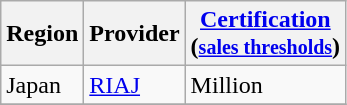<table class="wikitable" border="1">
<tr>
<th>Region</th>
<th>Provider</th>
<th><a href='#'>Certification</a><br>(<small><a href='#'>sales thresholds</a></small>)</th>
</tr>
<tr>
<td>Japan</td>
<td><a href='#'>RIAJ</a></td>
<td>Million</td>
</tr>
<tr>
</tr>
</table>
